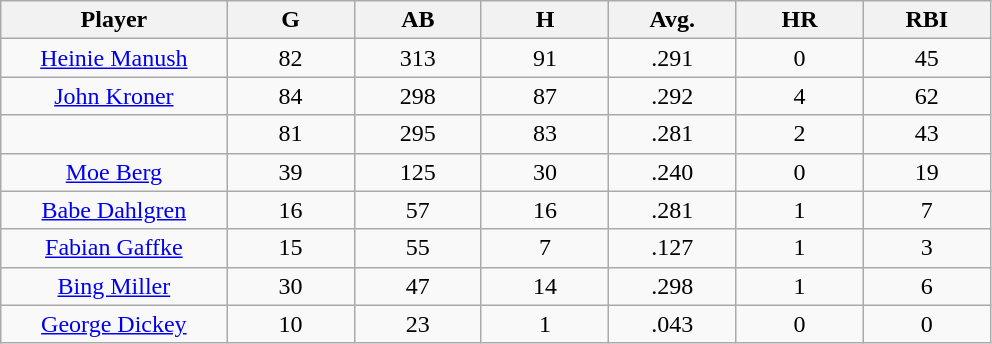<table class="wikitable sortable">
<tr>
<th bgcolor="#DDDDFF" width="16%">Player</th>
<th bgcolor="#DDDDFF" width="9%">G</th>
<th bgcolor="#DDDDFF" width="9%">AB</th>
<th bgcolor="#DDDDFF" width="9%">H</th>
<th bgcolor="#DDDDFF" width="9%">Avg.</th>
<th bgcolor="#DDDDFF" width="9%">HR</th>
<th bgcolor="#DDDDFF" width="9%">RBI</th>
</tr>
<tr align="center">
<td><a href='#'>Heinie Manush</a></td>
<td>82</td>
<td>313</td>
<td>91</td>
<td>.291</td>
<td>0</td>
<td>45</td>
</tr>
<tr align="center">
<td><a href='#'>John Kroner</a></td>
<td>84</td>
<td>298</td>
<td>87</td>
<td>.292</td>
<td>4</td>
<td>62</td>
</tr>
<tr align="center">
<td></td>
<td>81</td>
<td>295</td>
<td>83</td>
<td>.281</td>
<td>2</td>
<td>43</td>
</tr>
<tr align="center">
<td><a href='#'>Moe Berg</a></td>
<td>39</td>
<td>125</td>
<td>30</td>
<td>.240</td>
<td>0</td>
<td>19</td>
</tr>
<tr align="center">
<td><a href='#'>Babe Dahlgren</a></td>
<td>16</td>
<td>57</td>
<td>16</td>
<td>.281</td>
<td>1</td>
<td>7</td>
</tr>
<tr align="center">
<td><a href='#'>Fabian Gaffke</a></td>
<td>15</td>
<td>55</td>
<td>7</td>
<td>.127</td>
<td>1</td>
<td>3</td>
</tr>
<tr align="center">
<td><a href='#'>Bing Miller</a></td>
<td>30</td>
<td>47</td>
<td>14</td>
<td>.298</td>
<td>1</td>
<td>6</td>
</tr>
<tr align="center">
<td><a href='#'>George Dickey</a></td>
<td>10</td>
<td>23</td>
<td>1</td>
<td>.043</td>
<td>0</td>
<td>0</td>
</tr>
</table>
